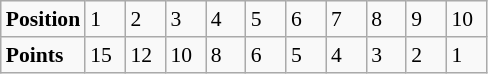<table class="wikitable" style="font-size: 90%;">
<tr>
<td><strong>Position</strong></td>
<td width=20>1</td>
<td width=20>2</td>
<td width=20>3</td>
<td width=20>4</td>
<td width=20>5</td>
<td width=20>6</td>
<td width=20>7</td>
<td width=20>8</td>
<td width=20>9</td>
<td width=20>10</td>
</tr>
<tr>
<td><strong>Points</strong></td>
<td>15</td>
<td>12</td>
<td>10</td>
<td>8</td>
<td>6</td>
<td>5</td>
<td>4</td>
<td>3</td>
<td>2</td>
<td>1</td>
</tr>
</table>
